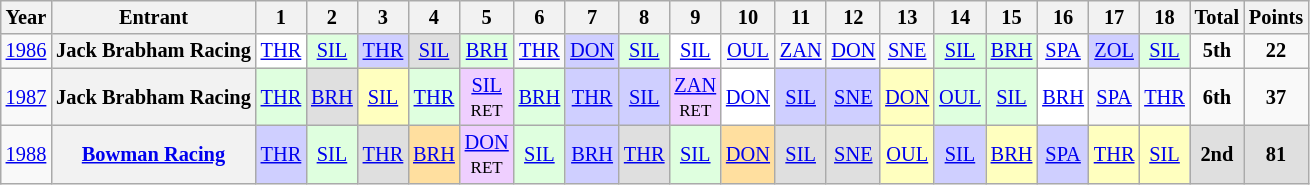<table class="wikitable" style="text-align:center; font-size:85%">
<tr>
<th>Year</th>
<th>Entrant</th>
<th>1</th>
<th>2</th>
<th>3</th>
<th>4</th>
<th>5</th>
<th>6</th>
<th>7</th>
<th>8</th>
<th>9</th>
<th>10</th>
<th>11</th>
<th>12</th>
<th>13</th>
<th>14</th>
<th>15</th>
<th>16</th>
<th>17</th>
<th>18</th>
<th>Total</th>
<th>Points</th>
</tr>
<tr>
<td><a href='#'>1986</a></td>
<th nowrap>Jack Brabham Racing</th>
<td style="background:#ffffff;"><a href='#'>THR</a><br></td>
<td style="background:#dfffdf;"><a href='#'>SIL</a><br></td>
<td style="background:#cfcfff;"><a href='#'>THR</a><br></td>
<td style="background:#dfdfdf;"><a href='#'>SIL</a><br></td>
<td style="background:#dfffdf;"><a href='#'>BRH</a><br></td>
<td><a href='#'>THR</a></td>
<td style="background:#cfcfff;"><a href='#'>DON</a><br></td>
<td style="background:#dfffdf;"><a href='#'>SIL</a><br></td>
<td style="background:#ffffff;"><a href='#'>SIL</a><br></td>
<td><a href='#'>OUL</a></td>
<td><a href='#'>ZAN</a></td>
<td><a href='#'>DON</a></td>
<td><a href='#'>SNE</a></td>
<td style="background:#dfffdf;"><a href='#'>SIL</a><br></td>
<td style="background:#dfffdf;"><a href='#'>BRH</a><br></td>
<td><a href='#'>SPA</a></td>
<td style="background:#cfcfff;"><a href='#'>ZOL</a><br></td>
<td style="background:#dfffdf;"><a href='#'>SIL</a><br></td>
<td><strong>5th</strong></td>
<td><strong>22</strong></td>
</tr>
<tr>
<td><a href='#'>1987</a></td>
<th nowrap>Jack Brabham Racing</th>
<td style="background:#dfffdf;"><a href='#'>THR</a><br></td>
<td style="background:#dfdfdf;"><a href='#'>BRH</a><br></td>
<td style="background:#ffffbf;"><a href='#'>SIL</a><br></td>
<td style="background:#dfffdf;"><a href='#'>THR</a><br></td>
<td style="background:#efcfff;"><a href='#'>SIL</a><br><small>RET</small></td>
<td style="background:#dfffdf;"><a href='#'>BRH</a><br></td>
<td style="background:#cfcfff;"><a href='#'>THR</a><br></td>
<td style="background:#cfcfff;"><a href='#'>SIL</a><br></td>
<td style="background:#efcfff;"><a href='#'>ZAN</a><br><small>RET</small></td>
<td style="background:#ffffff;"><a href='#'>DON</a><br></td>
<td style="background:#cfcfff;"><a href='#'>SIL</a><br></td>
<td style="background:#cfcfff;"><a href='#'>SNE</a><br></td>
<td style="background:#ffffbf;"><a href='#'>DON</a><br></td>
<td style="background:#dfffdf;"><a href='#'>OUL</a><br></td>
<td style="background:#dfffdf;"><a href='#'>SIL</a><br></td>
<td style="background:#ffffff;"><a href='#'>BRH</a><br></td>
<td><a href='#'>SPA</a></td>
<td><a href='#'>THR</a></td>
<td><strong>6th</strong></td>
<td><strong>37</strong></td>
</tr>
<tr>
<td><a href='#'>1988</a></td>
<th nowrap><a href='#'>Bowman Racing</a></th>
<td style="background:#cfcfff;"><a href='#'>THR</a><br></td>
<td style="background:#dfffdf;"><a href='#'>SIL</a><br></td>
<td style="background:#dfdfdf;"><a href='#'>THR</a><br></td>
<td style="background:#ffdf9f;"><a href='#'>BRH</a><br></td>
<td style="background:#efcfff;"><a href='#'>DON</a><br><small>RET</small></td>
<td style="background:#dfffdf;"><a href='#'>SIL</a><br></td>
<td style="background:#cfcfff;"><a href='#'>BRH</a><br></td>
<td style="background:#dfdfdf;"><a href='#'>THR</a><br></td>
<td style="background:#dfffdf;"><a href='#'>SIL</a><br></td>
<td style="background:#ffdf9f;"><a href='#'>DON</a><br></td>
<td style="background:#dfdfdf;"><a href='#'>SIL</a><br></td>
<td style="background:#dfdfdf;"><a href='#'>SNE</a><br></td>
<td style="background:#ffffbf;"><a href='#'>OUL</a><br></td>
<td style="background:#cfcfff;"><a href='#'>SIL</a><br></td>
<td style="background:#ffffbf;"><a href='#'>BRH</a><br></td>
<td style="background:#cfcfff;"><a href='#'>SPA</a><br></td>
<td style="background:#ffffbf;"><a href='#'>THR</a><br></td>
<td style="background:#ffffbf;"><a href='#'>SIL</a><br></td>
<td style="background:#dfdfdf;"><strong>2nd</strong></td>
<td style="background:#dfdfdf;"><strong>81</strong></td>
</tr>
</table>
